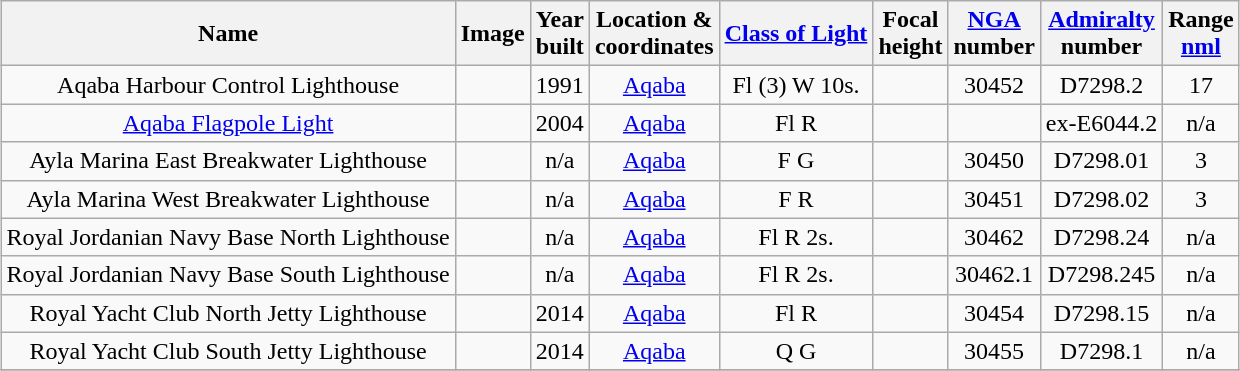<table class="wikitable sortable" style="margin:auto;text-align:center">
<tr>
<th>Name</th>
<th>Image</th>
<th>Year<br>built</th>
<th>Location &<br> coordinates</th>
<th><a href='#'>Class of Light</a></th>
<th>Focal<br>height</th>
<th><a href='#'>NGA</a><br>number</th>
<th><a href='#'>Admiralty</a><br>number</th>
<th>Range<br><a href='#'>nml</a></th>
</tr>
<tr>
<td>Aqaba Harbour Control Lighthouse</td>
<td></td>
<td>1991</td>
<td><a href='#'>Aqaba</a><br> </td>
<td>Fl (3) W 10s.</td>
<td></td>
<td>30452</td>
<td>D7298.2</td>
<td>17</td>
</tr>
<tr>
<td><a href='#'>Aqaba Flagpole Light</a></td>
<td></td>
<td>2004</td>
<td><a href='#'>Aqaba</a><br> </td>
<td>Fl R</td>
<td></td>
<td></td>
<td>ex-E6044.2</td>
<td>n/a</td>
</tr>
<tr>
<td>Ayla Marina East Breakwater Lighthouse</td>
<td></td>
<td>n/a</td>
<td><a href='#'>Aqaba</a><br> </td>
<td>F G</td>
<td></td>
<td>30450</td>
<td>D7298.01</td>
<td>3</td>
</tr>
<tr>
<td>Ayla Marina West Breakwater Lighthouse</td>
<td></td>
<td>n/a</td>
<td><a href='#'>Aqaba</a><br> </td>
<td>F R</td>
<td></td>
<td>30451</td>
<td>D7298.02</td>
<td>3</td>
</tr>
<tr>
<td>Royal Jordanian Navy Base North Lighthouse</td>
<td></td>
<td>n/a</td>
<td><a href='#'>Aqaba</a><br> </td>
<td>Fl R 2s.</td>
<td></td>
<td>30462</td>
<td>D7298.24</td>
<td>n/a</td>
</tr>
<tr>
<td>Royal Jordanian Navy Base South Lighthouse</td>
<td></td>
<td>n/a</td>
<td><a href='#'>Aqaba</a><br> </td>
<td>Fl R 2s.</td>
<td></td>
<td>30462.1</td>
<td>D7298.245</td>
<td>n/a</td>
</tr>
<tr>
<td>Royal Yacht Club North Jetty Lighthouse</td>
<td></td>
<td>2014</td>
<td><a href='#'>Aqaba</a><br> </td>
<td>Fl R</td>
<td></td>
<td>30454</td>
<td>D7298.15</td>
<td>n/a</td>
</tr>
<tr>
<td>Royal Yacht Club South Jetty Lighthouse</td>
<td></td>
<td>2014</td>
<td><a href='#'>Aqaba</a><br> </td>
<td>Q G</td>
<td></td>
<td>30455</td>
<td>D7298.1</td>
<td>n/a</td>
</tr>
<tr>
</tr>
</table>
